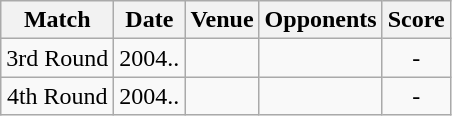<table class="wikitable" style="text-align:center;">
<tr>
<th>Match</th>
<th>Date</th>
<th>Venue</th>
<th>Opponents</th>
<th>Score</th>
</tr>
<tr>
<td>3rd Round</td>
<td>2004..</td>
<td><a href='#'></a></td>
<td><a href='#'></a></td>
<td>-</td>
</tr>
<tr>
<td>4th Round</td>
<td>2004..</td>
<td><a href='#'></a></td>
<td><a href='#'></a></td>
<td>-</td>
</tr>
</table>
